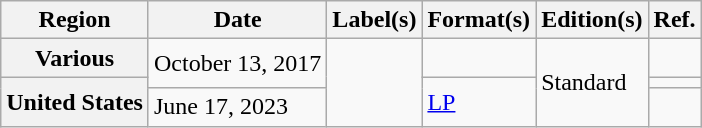<table class="wikitable plainrowheaders">
<tr>
<th scope="col">Region</th>
<th scope="col">Date</th>
<th scope="col">Label(s)</th>
<th scope="col">Format(s)</th>
<th scope="col">Edition(s)</th>
<th scope="col">Ref.</th>
</tr>
<tr>
<th scope="row">Various</th>
<td rowspan="2">October 13, 2017</td>
<td rowspan="5"></td>
<td></td>
<td rowspan="5">Standard</td>
<td style="text-align: center"></td>
</tr>
<tr>
<th rowspan="2" scope="row">United States</th>
<td rowspan="2"><a href='#'>LP</a></td>
<td style="text-align: center"></td>
</tr>
<tr>
<td>June 17, 2023</td>
<td style="text-align: center"></td>
</tr>
</table>
